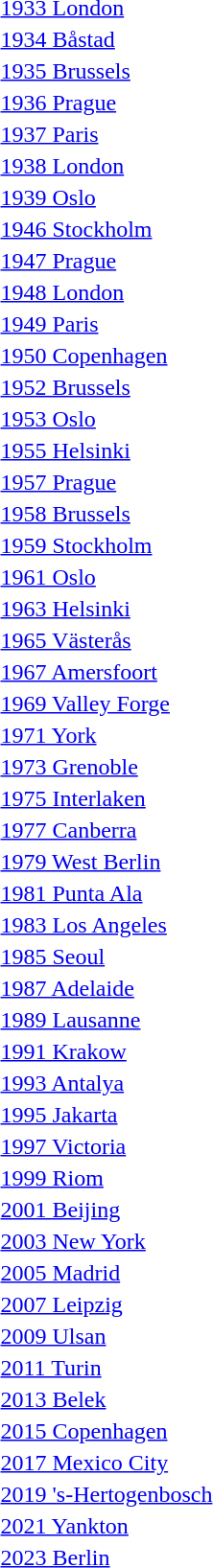<table>
<tr>
<td> <a href='#'>1933 London</a></td>
<td></td>
<td></td>
<td></td>
</tr>
<tr>
<td> <a href='#'>1934 Båstad</a></td>
<td></td>
<td></td>
<td></td>
</tr>
<tr>
<td> <a href='#'>1935 Brussels</a></td>
<td></td>
<td></td>
<td></td>
</tr>
<tr>
<td> <a href='#'>1936 Prague</a></td>
<td></td>
<td></td>
<td></td>
</tr>
<tr>
<td> <a href='#'>1937 Paris</a></td>
<td></td>
<td></td>
<td></td>
</tr>
<tr>
<td> <a href='#'>1938 London</a></td>
<td></td>
<td></td>
<td></td>
</tr>
<tr>
<td> <a href='#'>1939 Oslo</a></td>
<td></td>
<td></td>
<td></td>
</tr>
<tr>
<td> <a href='#'>1946 Stockholm</a></td>
<td></td>
<td></td>
<td></td>
</tr>
<tr>
<td> <a href='#'>1947 Prague</a></td>
<td></td>
<td></td>
<td></td>
</tr>
<tr>
<td> <a href='#'>1948 London</a></td>
<td></td>
<td></td>
<td></td>
</tr>
<tr>
<td> <a href='#'>1949 Paris</a></td>
<td></td>
<td></td>
<td></td>
</tr>
<tr>
<td> <a href='#'>1950 Copenhagen</a></td>
<td></td>
<td></td>
<td></td>
</tr>
<tr>
<td> <a href='#'>1952 Brussels</a></td>
<td></td>
<td></td>
<td></td>
</tr>
<tr>
<td> <a href='#'>1953 Oslo</a></td>
<td></td>
<td></td>
<td></td>
</tr>
<tr>
<td> <a href='#'>1955 Helsinki</a></td>
<td></td>
<td></td>
<td></td>
</tr>
<tr>
<td> <a href='#'>1957 Prague</a></td>
<td></td>
<td></td>
<td></td>
</tr>
<tr>
<td> <a href='#'>1958 Brussels</a></td>
<td></td>
<td></td>
<td></td>
</tr>
<tr>
<td> <a href='#'>1959 Stockholm</a></td>
<td></td>
<td></td>
<td></td>
</tr>
<tr>
<td> <a href='#'>1961 Oslo</a></td>
<td></td>
<td></td>
<td></td>
</tr>
<tr>
<td> <a href='#'>1963 Helsinki</a></td>
<td></td>
<td></td>
<td></td>
</tr>
<tr>
<td> <a href='#'>1965 Västerås</a></td>
<td></td>
<td></td>
<td></td>
</tr>
<tr>
<td> <a href='#'>1967 Amersfoort</a></td>
<td></td>
<td></td>
<td></td>
</tr>
<tr>
<td> <a href='#'>1969 Valley Forge</a></td>
<td></td>
<td></td>
<td></td>
</tr>
<tr>
<td> <a href='#'>1971 York</a></td>
<td></td>
<td></td>
<td></td>
</tr>
<tr>
<td> <a href='#'>1973 Grenoble</a></td>
<td></td>
<td></td>
<td></td>
</tr>
<tr>
<td> <a href='#'>1975 Interlaken</a></td>
<td></td>
<td></td>
<td></td>
</tr>
<tr>
<td> <a href='#'>1977 Canberra</a></td>
<td></td>
<td></td>
<td></td>
</tr>
<tr>
<td> <a href='#'>1979 West Berlin</a></td>
<td></td>
<td></td>
<td></td>
</tr>
<tr>
<td> <a href='#'>1981 Punta Ala</a></td>
<td></td>
<td></td>
<td></td>
</tr>
<tr>
<td> <a href='#'>1983 Los Angeles</a></td>
<td></td>
<td></td>
<td></td>
</tr>
<tr>
<td> <a href='#'>1985 Seoul</a></td>
<td></td>
<td></td>
<td></td>
</tr>
<tr>
<td> <a href='#'>1987 Adelaide</a></td>
<td></td>
<td></td>
<td></td>
</tr>
<tr>
<td> <a href='#'>1989 Lausanne</a></td>
<td></td>
<td></td>
<td></td>
</tr>
<tr>
<td> <a href='#'>1991 Krakow</a></td>
<td></td>
<td></td>
<td></td>
</tr>
<tr>
<td> <a href='#'>1993 Antalya</a></td>
<td></td>
<td></td>
<td></td>
</tr>
<tr>
<td> <a href='#'>1995 Jakarta</a></td>
<td></td>
<td></td>
<td></td>
</tr>
<tr>
<td> <a href='#'>1997 Victoria</a></td>
<td></td>
<td></td>
<td></td>
</tr>
<tr>
<td> <a href='#'>1999 Riom</a></td>
<td></td>
<td></td>
<td></td>
</tr>
<tr>
<td> <a href='#'>2001 Beijing</a></td>
<td></td>
<td></td>
<td></td>
</tr>
<tr>
<td> <a href='#'>2003 New York</a></td>
<td></td>
<td></td>
<td></td>
</tr>
<tr>
<td> <a href='#'>2005 Madrid</a></td>
<td></td>
<td></td>
<td></td>
</tr>
<tr>
<td> <a href='#'>2007 Leipzig</a></td>
<td></td>
<td></td>
<td></td>
</tr>
<tr>
<td> <a href='#'>2009 Ulsan</a></td>
<td></td>
<td></td>
<td></td>
</tr>
<tr>
<td> <a href='#'>2011 Turin</a></td>
<td></td>
<td></td>
<td></td>
</tr>
<tr>
<td> <a href='#'>2013 Belek</a></td>
<td></td>
<td></td>
<td></td>
</tr>
<tr>
<td> <a href='#'>2015 Copenhagen</a></td>
<td></td>
<td></td>
<td></td>
</tr>
<tr>
<td> <a href='#'>2017 Mexico City</a></td>
<td></td>
<td></td>
<td></td>
</tr>
<tr>
<td> <a href='#'>2019 's-Hertogenbosch</a></td>
<td></td>
<td></td>
<td></td>
</tr>
<tr>
<td> <a href='#'>2021 Yankton</a></td>
<td></td>
<td></td>
<td></td>
</tr>
<tr>
<td> <a href='#'>2023 Berlin</a></td>
<td></td>
<td></td>
<td></td>
</tr>
</table>
